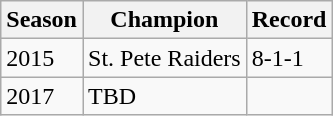<table class="wikitable">
<tr>
<th>Season</th>
<th>Champion</th>
<th>Record</th>
</tr>
<tr>
<td>2015</td>
<td>St. Pete Raiders</td>
<td>8-1-1</td>
</tr>
<tr>
<td>2017</td>
<td>TBD</td>
<td></td>
</tr>
</table>
